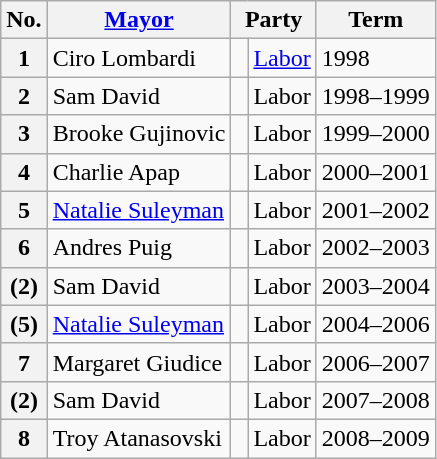<table class="wikitable">
<tr>
<th>No.</th>
<th><a href='#'>Mayor</a></th>
<th colspan="2">Party</th>
<th>Term</th>
</tr>
<tr>
<th style="text-align:center">1</th>
<td>Ciro Lombardi</td>
<td> </td>
<td><a href='#'>Labor</a></td>
<td>1998</td>
</tr>
<tr>
<th style="text-align:center">2</th>
<td>Sam David </td>
<td> </td>
<td>Labor</td>
<td>1998–1999</td>
</tr>
<tr>
<th style="text-align:center">3</th>
<td>Brooke Gujinovic</td>
<td> </td>
<td>Labor</td>
<td>1999–2000</td>
</tr>
<tr>
<th style="text-align:center">4</th>
<td>Charlie Apap</td>
<td> </td>
<td>Labor</td>
<td>2000–2001</td>
</tr>
<tr>
<th style="text-align:center">5</th>
<td><a href='#'>Natalie Suleyman</a></td>
<td> </td>
<td>Labor</td>
<td>2001–2002</td>
</tr>
<tr>
<th style="text-align:center">6</th>
<td>Andres Puig</td>
<td> </td>
<td>Labor</td>
<td>2002–2003</td>
</tr>
<tr>
<th style="text-align:center">(2)</th>
<td>Sam David </td>
<td> </td>
<td>Labor</td>
<td>2003–2004</td>
</tr>
<tr>
<th style="text-align:center">(5)</th>
<td><a href='#'>Natalie Suleyman</a></td>
<td> </td>
<td>Labor</td>
<td>2004–2006</td>
</tr>
<tr>
<th style="text-align:center">7</th>
<td>Margaret Giudice</td>
<td> </td>
<td>Labor</td>
<td>2006–2007</td>
</tr>
<tr>
<th style="text-align:center">(2)</th>
<td>Sam David </td>
<td> </td>
<td>Labor</td>
<td>2007–2008</td>
</tr>
<tr>
<th style="text-align:center">8</th>
<td>Troy Atanasovski </td>
<td> </td>
<td>Labor</td>
<td>2008–2009</td>
</tr>
</table>
